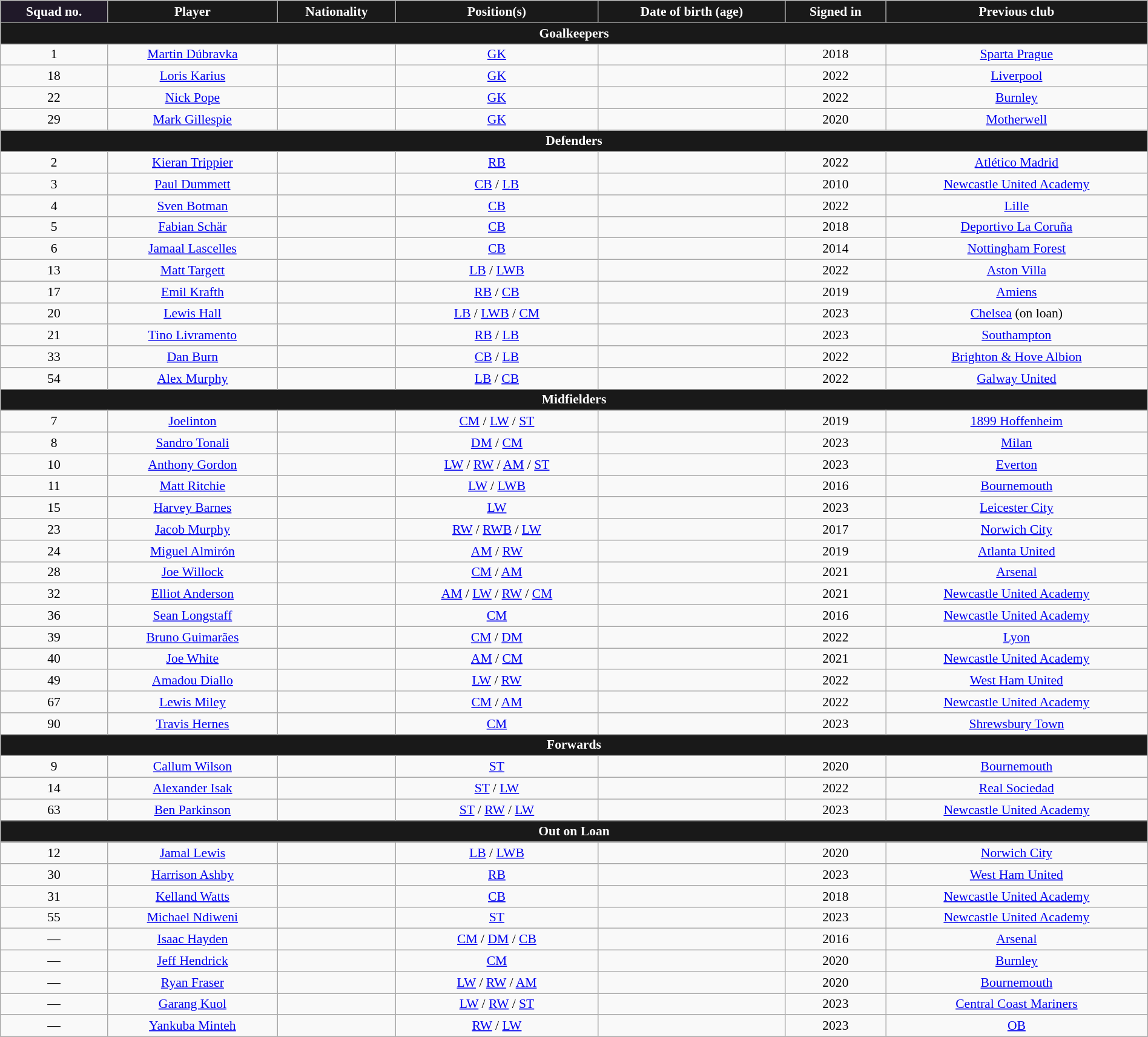<table class="wikitable sortable" style="text-align:center;font-size:90%;width:100%">
<tr>
<th style="background:#201929;color:white;text-align:center">Squad no.</th>
<th style="background:#191919;color:white;text-align:center">Player</th>
<th style="background:#191919;color:white;text-align:center">Nationality</th>
<th style="background:#191919;color:white;text-align:center">Position(s)</th>
<th style="background:#191919;color:white;text-align:center">Date of birth (age)</th>
<th style="background:#191919;color:white;text-align:center">Signed in</th>
<th style="background:#191919;color:white;text-align:center">Previous club</th>
</tr>
<tr>
<th colspan="8" style="background:#191919;color:white;text-align:center">Goalkeepers</th>
</tr>
<tr>
<td>1</td>
<td><a href='#'>Martin Dúbravka</a></td>
<td></td>
<td><a href='#'>GK</a></td>
<td></td>
<td>2018</td>
<td> <a href='#'>Sparta Prague</a></td>
</tr>
<tr>
<td>18</td>
<td><a href='#'>Loris Karius</a></td>
<td></td>
<td><a href='#'>GK</a></td>
<td></td>
<td>2022</td>
<td> <a href='#'>Liverpool</a></td>
</tr>
<tr>
<td>22</td>
<td><a href='#'>Nick Pope</a></td>
<td></td>
<td><a href='#'>GK</a></td>
<td></td>
<td>2022</td>
<td> <a href='#'>Burnley</a></td>
</tr>
<tr>
<td>29</td>
<td><a href='#'>Mark Gillespie</a></td>
<td></td>
<td><a href='#'>GK</a></td>
<td></td>
<td>2020</td>
<td> <a href='#'>Motherwell</a></td>
</tr>
<tr>
<th colspan="8" style="background:#191919;color:white;text-align:center">Defenders</th>
</tr>
<tr>
<td>2</td>
<td><a href='#'>Kieran Trippier</a></td>
<td></td>
<td><a href='#'>RB</a></td>
<td></td>
<td>2022</td>
<td> <a href='#'>Atlético Madrid</a></td>
</tr>
<tr>
<td>3</td>
<td><a href='#'>Paul Dummett</a></td>
<td></td>
<td><a href='#'>CB</a> / <a href='#'>LB</a></td>
<td></td>
<td>2010</td>
<td> <a href='#'>Newcastle United Academy</a></td>
</tr>
<tr>
<td>4</td>
<td><a href='#'>Sven Botman</a></td>
<td></td>
<td><a href='#'>CB</a></td>
<td></td>
<td>2022</td>
<td> <a href='#'>Lille</a></td>
</tr>
<tr>
<td>5</td>
<td><a href='#'>Fabian Schär</a></td>
<td></td>
<td><a href='#'>CB</a></td>
<td></td>
<td>2018</td>
<td> <a href='#'>Deportivo La Coruña</a></td>
</tr>
<tr>
<td>6</td>
<td><a href='#'>Jamaal Lascelles</a></td>
<td></td>
<td><a href='#'>CB</a></td>
<td></td>
<td>2014</td>
<td> <a href='#'>Nottingham Forest</a></td>
</tr>
<tr>
<td>13</td>
<td><a href='#'>Matt Targett</a></td>
<td></td>
<td><a href='#'>LB</a> / <a href='#'>LWB</a></td>
<td></td>
<td>2022</td>
<td> <a href='#'>Aston Villa</a></td>
</tr>
<tr>
<td>17</td>
<td><a href='#'>Emil Krafth</a></td>
<td></td>
<td><a href='#'>RB</a> / <a href='#'>CB</a></td>
<td></td>
<td>2019</td>
<td> <a href='#'>Amiens</a></td>
</tr>
<tr>
<td>20</td>
<td><a href='#'>Lewis Hall</a></td>
<td></td>
<td><a href='#'>LB</a> / <a href='#'>LWB</a> / <a href='#'>CM</a></td>
<td></td>
<td>2023</td>
<td> <a href='#'>Chelsea</a> (on loan)</td>
</tr>
<tr>
<td>21</td>
<td><a href='#'>Tino Livramento</a></td>
<td></td>
<td><a href='#'>RB</a> / <a href='#'>LB</a></td>
<td></td>
<td>2023</td>
<td> <a href='#'>Southampton</a></td>
</tr>
<tr>
<td>33</td>
<td><a href='#'>Dan Burn</a></td>
<td></td>
<td><a href='#'>CB</a> / <a href='#'>LB</a></td>
<td></td>
<td>2022</td>
<td> <a href='#'>Brighton & Hove Albion</a></td>
</tr>
<tr>
<td>54</td>
<td><a href='#'>Alex Murphy</a></td>
<td></td>
<td><a href='#'>LB</a> / <a href='#'>CB</a></td>
<td></td>
<td>2022</td>
<td> <a href='#'>Galway United</a></td>
</tr>
<tr>
<th colspan="8" style="background:#191919;color:white;text-align:center">Midfielders</th>
</tr>
<tr>
<td>7</td>
<td><a href='#'>Joelinton</a></td>
<td></td>
<td><a href='#'>CM</a> / <a href='#'>LW</a> / <a href='#'>ST</a></td>
<td></td>
<td>2019</td>
<td> <a href='#'>1899 Hoffenheim</a></td>
</tr>
<tr>
<td>8</td>
<td><a href='#'>Sandro Tonali</a></td>
<td></td>
<td><a href='#'>DM</a> / <a href='#'>CM</a></td>
<td></td>
<td>2023</td>
<td> <a href='#'>Milan</a></td>
</tr>
<tr>
<td>10</td>
<td><a href='#'>Anthony Gordon</a></td>
<td></td>
<td><a href='#'>LW</a> / <a href='#'>RW</a> / <a href='#'>AM</a> / <a href='#'>ST</a></td>
<td></td>
<td>2023</td>
<td> <a href='#'>Everton</a></td>
</tr>
<tr>
<td>11</td>
<td><a href='#'>Matt Ritchie</a></td>
<td></td>
<td><a href='#'>LW</a> / <a href='#'>LWB</a></td>
<td></td>
<td>2016</td>
<td> <a href='#'>Bournemouth</a></td>
</tr>
<tr>
<td>15</td>
<td><a href='#'>Harvey Barnes</a></td>
<td></td>
<td><a href='#'>LW</a></td>
<td></td>
<td>2023</td>
<td> <a href='#'>Leicester City</a></td>
</tr>
<tr>
<td>23</td>
<td><a href='#'>Jacob Murphy</a></td>
<td></td>
<td><a href='#'>RW</a> / <a href='#'>RWB</a> / <a href='#'>LW</a></td>
<td></td>
<td>2017</td>
<td> <a href='#'>Norwich City</a></td>
</tr>
<tr>
<td>24</td>
<td><a href='#'>Miguel Almirón</a></td>
<td></td>
<td><a href='#'>AM</a> / <a href='#'>RW</a></td>
<td></td>
<td>2019</td>
<td> <a href='#'>Atlanta United</a></td>
</tr>
<tr>
<td>28</td>
<td><a href='#'>Joe Willock</a></td>
<td></td>
<td><a href='#'>CM</a> / <a href='#'>AM</a></td>
<td></td>
<td>2021</td>
<td> <a href='#'>Arsenal</a></td>
</tr>
<tr>
<td>32</td>
<td><a href='#'>Elliot Anderson</a></td>
<td></td>
<td><a href='#'>AM</a> / <a href='#'>LW</a> / <a href='#'>RW</a> / <a href='#'>CM</a></td>
<td></td>
<td>2021</td>
<td> <a href='#'>Newcastle United Academy</a></td>
</tr>
<tr>
<td>36</td>
<td><a href='#'>Sean Longstaff</a></td>
<td></td>
<td><a href='#'>CM</a></td>
<td></td>
<td>2016</td>
<td> <a href='#'>Newcastle United Academy</a></td>
</tr>
<tr>
<td>39</td>
<td><a href='#'>Bruno Guimarães</a></td>
<td></td>
<td><a href='#'>CM</a> / <a href='#'>DM</a></td>
<td></td>
<td>2022</td>
<td> <a href='#'>Lyon</a></td>
</tr>
<tr>
<td>40</td>
<td><a href='#'>Joe White</a></td>
<td></td>
<td><a href='#'>AM</a> / <a href='#'>CM</a></td>
<td></td>
<td>2021</td>
<td> <a href='#'>Newcastle United Academy</a></td>
</tr>
<tr>
<td>49</td>
<td><a href='#'>Amadou Diallo</a></td>
<td></td>
<td><a href='#'>LW</a> / <a href='#'>RW</a></td>
<td></td>
<td>2022</td>
<td> <a href='#'>West Ham United</a></td>
</tr>
<tr>
<td>67</td>
<td><a href='#'>Lewis Miley</a></td>
<td></td>
<td><a href='#'>CM</a> / <a href='#'>AM</a></td>
<td></td>
<td>2022</td>
<td> <a href='#'>Newcastle United Academy</a></td>
</tr>
<tr>
<td>90</td>
<td><a href='#'>Travis Hernes</a></td>
<td></td>
<td><a href='#'>CM</a></td>
<td></td>
<td>2023</td>
<td> <a href='#'>Shrewsbury Town</a></td>
</tr>
<tr>
<th colspan="8" style="background:#191919;color:white;text-align:center">Forwards</th>
</tr>
<tr>
<td>9</td>
<td><a href='#'>Callum Wilson</a></td>
<td></td>
<td><a href='#'>ST</a></td>
<td></td>
<td>2020</td>
<td> <a href='#'>Bournemouth</a></td>
</tr>
<tr>
<td>14</td>
<td><a href='#'>Alexander Isak</a></td>
<td></td>
<td><a href='#'>ST</a> / <a href='#'>LW</a></td>
<td></td>
<td>2022</td>
<td> <a href='#'>Real Sociedad</a></td>
</tr>
<tr>
<td>63</td>
<td><a href='#'>Ben Parkinson</a></td>
<td></td>
<td><a href='#'>ST</a> / <a href='#'>RW</a> / <a href='#'>LW</a></td>
<td></td>
<td>2023</td>
<td> <a href='#'>Newcastle United Academy</a></td>
</tr>
<tr>
<th colspan="8" style="background:#191919;color:white;text-align:center">Out on Loan</th>
</tr>
<tr>
<td>12</td>
<td><a href='#'>Jamal Lewis</a></td>
<td></td>
<td><a href='#'>LB</a> / <a href='#'>LWB</a></td>
<td></td>
<td>2020</td>
<td> <a href='#'>Norwich City</a></td>
</tr>
<tr>
<td>30</td>
<td><a href='#'>Harrison Ashby</a></td>
<td></td>
<td><a href='#'>RB</a></td>
<td></td>
<td>2023</td>
<td> <a href='#'>West Ham United</a></td>
</tr>
<tr>
<td>31</td>
<td><a href='#'>Kelland Watts</a></td>
<td></td>
<td><a href='#'>CB</a></td>
<td></td>
<td>2018</td>
<td> <a href='#'>Newcastle United Academy</a></td>
</tr>
<tr>
<td>55</td>
<td><a href='#'>Michael Ndiweni</a></td>
<td></td>
<td><a href='#'>ST</a></td>
<td></td>
<td>2023</td>
<td> <a href='#'>Newcastle United Academy</a></td>
</tr>
<tr>
<td>—</td>
<td><a href='#'>Isaac Hayden</a></td>
<td></td>
<td><a href='#'>CM</a> / <a href='#'>DM</a> / <a href='#'>CB</a></td>
<td></td>
<td>2016</td>
<td> <a href='#'>Arsenal</a></td>
</tr>
<tr>
<td>—</td>
<td><a href='#'>Jeff Hendrick</a></td>
<td></td>
<td><a href='#'>CM</a></td>
<td></td>
<td>2020</td>
<td> <a href='#'>Burnley</a></td>
</tr>
<tr>
<td>—</td>
<td><a href='#'>Ryan Fraser</a></td>
<td></td>
<td><a href='#'>LW</a> / <a href='#'>RW</a> / <a href='#'>AM</a></td>
<td></td>
<td>2020</td>
<td> <a href='#'>Bournemouth</a></td>
</tr>
<tr>
<td>—</td>
<td><a href='#'>Garang Kuol</a></td>
<td></td>
<td><a href='#'>LW</a> / <a href='#'>RW</a> / <a href='#'>ST</a></td>
<td></td>
<td>2023</td>
<td> <a href='#'>Central Coast Mariners</a></td>
</tr>
<tr>
<td>—</td>
<td><a href='#'>Yankuba Minteh</a></td>
<td></td>
<td><a href='#'>RW</a> / <a href='#'>LW</a></td>
<td></td>
<td>2023</td>
<td> <a href='#'>OB</a></td>
</tr>
<tr>
</tr>
</table>
